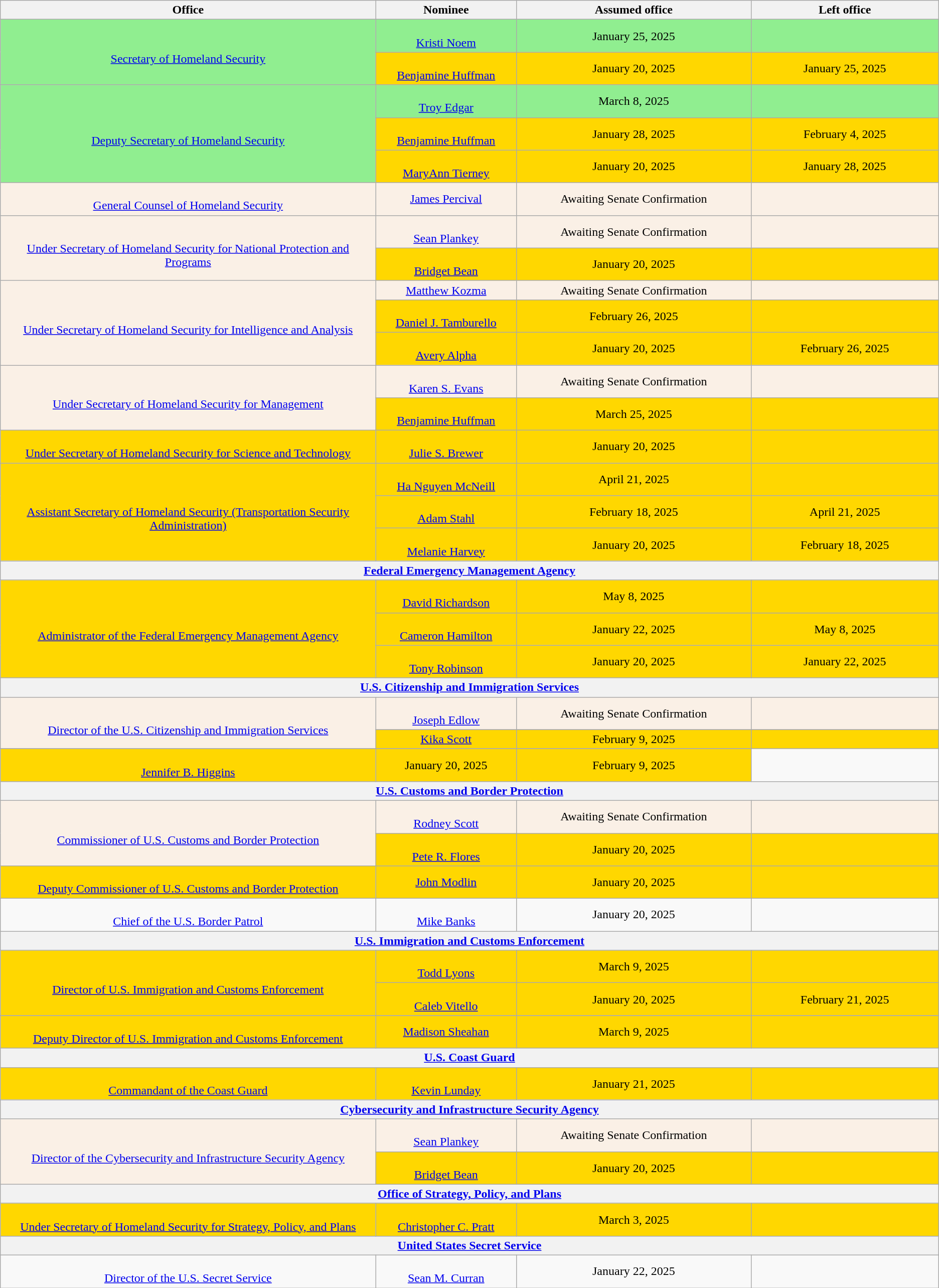<table class="wikitable sortable" style="text-align:center">
<tr>
<th style="width:40%;">Office</th>
<th style="width:15%;">Nominee</th>
<th style="width:25%;" data-sort-="" type="date">Assumed office</th>
<th style="width:20%;" data-sort-="" type="date">Left office</th>
</tr>
<tr style="background:lightgreen">
<td rowspan="2"><br><a href='#'>Secretary of Homeland Security</a></td>
<td><br><a href='#'>Kristi Noem</a></td>
<td>January 25, 2025<br></td>
<td></td>
</tr>
<tr style="background:gold">
<td><br><a href='#'>Benjamine Huffman</a></td>
<td>January 20, 2025</td>
<td>January 25, 2025</td>
</tr>
<tr style="background:lightgreen">
<td rowspan="3"><br><a href='#'>Deputy Secretary of Homeland Security</a></td>
<td><br><a href='#'>Troy Edgar</a></td>
<td>March 8, 2025<br></td>
<td></td>
</tr>
<tr style="background:gold">
<td><br><a href='#'>Benjamine Huffman</a></td>
<td>January 28, 2025</td>
<td>February 4, 2025</td>
</tr>
<tr style="background:gold">
<td><br><a href='#'>MaryAnn Tierney</a></td>
<td>January 20, 2025</td>
<td>January 28, 2025</td>
</tr>
<tr style="background:linen">
<td><br><a href='#'>General Counsel of Homeland Security</a></td>
<td><a href='#'>James Percival</a></td>
<td>Awaiting Senate Confirmation</td>
<td></td>
</tr>
<tr style="background:linen">
<td rowspan="2"><br><a href='#'>Under Secretary of Homeland Security for National Protection and Programs</a></td>
<td><br><a href='#'>Sean Plankey</a></td>
<td>Awaiting Senate Confirmation</td>
<td></td>
</tr>
<tr style="background:gold">
<td><br><a href='#'>Bridget Bean</a></td>
<td>January 20, 2025</td>
<td></td>
</tr>
<tr style="background:linen">
<td rowspan="3"><br><a href='#'>Under Secretary of Homeland Security for Intelligence and Analysis</a></td>
<td><a href='#'>Matthew Kozma</a></td>
<td>Awaiting Senate Confirmation</td>
<td></td>
</tr>
<tr style="background:gold">
<td><br><a href='#'>Daniel J. Tamburello</a></td>
<td>February 26, 2025</td>
<td></td>
</tr>
<tr style="background:gold">
<td><br><a href='#'>Avery Alpha</a></td>
<td>January 20, 2025</td>
<td>February 26, 2025</td>
</tr>
<tr style="background:linen">
<td rowspan="2"><br><a href='#'>Under Secretary of Homeland Security for Management</a></td>
<td><br><a href='#'>Karen S. Evans</a></td>
<td>Awaiting Senate Confirmation</td>
<td></td>
</tr>
<tr style="background:gold">
<td><br><a href='#'>Benjamine Huffman</a></td>
<td>March 25, 2025</td>
<td></td>
</tr>
<tr style="background:gold">
<td><br><a href='#'>Under Secretary of Homeland Security for Science and Technology</a></td>
<td><br><a href='#'>Julie S. Brewer</a></td>
<td>January 20, 2025</td>
<td></td>
</tr>
<tr style="background:gold">
<td rowspan="3"><br><a href='#'>Assistant Secretary of Homeland Security (Transportation Security Administration)</a></td>
<td><br><a href='#'>Ha Nguyen McNeill</a></td>
<td>April 21, 2025</td>
<td></td>
</tr>
<tr style="background:gold">
<td><br><a href='#'>Adam Stahl</a></td>
<td>February 18, 2025</td>
<td>April 21, 2025</td>
</tr>
<tr style="background:gold">
<td><br><a href='#'>Melanie Harvey</a></td>
<td>January 20, 2025</td>
<td>February 18, 2025</td>
</tr>
<tr>
<th colspan="4"><a href='#'>Federal Emergency Management Agency</a></th>
</tr>
<tr style="background:gold">
<td rowspan="3"><br><a href='#'>Administrator of the Federal Emergency Management Agency</a></td>
<td><br><a href='#'>David Richardson</a></td>
<td>May 8, 2025</td>
<td></td>
</tr>
<tr style="background:gold">
<td><br><a href='#'>Cameron Hamilton</a></td>
<td>January 22, 2025</td>
<td>May 8, 2025</td>
</tr>
<tr style="background:gold">
<td><br><a href='#'>Tony Robinson</a></td>
<td>January 20, 2025</td>
<td>January 22, 2025</td>
</tr>
<tr>
<th colspan="4"><a href='#'>U.S. Citizenship and Immigration Services</a></th>
</tr>
<tr style="background:linen">
<td rowspan="3"><br><a href='#'>Director of the U.S. Citizenship and Immigration Services</a></td>
<td><br><a href='#'>Joseph Edlow</a></td>
<td>Awaiting Senate Confirmation</td>
<td></td>
</tr>
<tr>
</tr>
<tr style="background:gold">
<td><a href='#'>Kika Scott</a></td>
<td>February 9, 2025</td>
<td></td>
</tr>
<tr>
</tr>
<tr style="background:gold">
<td><br><a href='#'>Jennifer B. Higgins</a></td>
<td>January 20, 2025</td>
<td>February 9, 2025</td>
</tr>
<tr>
<th colspan="4"><a href='#'>U.S. Customs and Border Protection</a></th>
</tr>
<tr style="background:linen">
<td rowspan="2"><br><a href='#'>Commissioner of U.S. Customs and Border Protection</a></td>
<td><br><a href='#'>Rodney Scott</a></td>
<td>Awaiting Senate Confirmation</td>
<td></td>
</tr>
<tr style="background:gold">
<td><br><a href='#'>Pete R. Flores</a></td>
<td>January 20, 2025</td>
<td></td>
</tr>
<tr style="background:gold">
<td><br><a href='#'>Deputy Commissioner of U.S. Customs and Border Protection</a></td>
<td><a href='#'>John Modlin</a></td>
<td>January 20, 2025</td>
<td></td>
</tr>
<tr>
<td><br><a href='#'>Chief of the U.S. Border Patrol</a></td>
<td><br><a href='#'>Mike Banks</a></td>
<td>January 20, 2025</td>
<td></td>
</tr>
<tr>
<th colspan="4"><a href='#'>U.S. Immigration and Customs Enforcement</a></th>
</tr>
<tr style="background:gold">
<td rowspan="2"><br><a href='#'>Director of U.S. Immigration and Customs Enforcement</a></td>
<td><br><a href='#'>Todd Lyons</a></td>
<td>March 9, 2025</td>
<td></td>
</tr>
<tr style="background:gold">
<td><br><a href='#'>Caleb Vitello</a></td>
<td>January 20, 2025</td>
<td>February 21, 2025</td>
</tr>
<tr>
</tr>
<tr style="background:gold">
<td><br><a href='#'>Deputy Director of U.S. Immigration and Customs Enforcement</a></td>
<td><a href='#'>Madison Sheahan</a></td>
<td>March 9, 2025</td>
<td></td>
</tr>
<tr>
<th colspan="4"><a href='#'>U.S. Coast Guard</a></th>
</tr>
<tr style="background:gold">
<td><br><a href='#'>Commandant of the Coast Guard</a></td>
<td><br><a href='#'>Kevin Lunday</a></td>
<td>January 21, 2025</td>
<td></td>
</tr>
<tr style="background:linen">
<th colspan="4"><a href='#'>Cybersecurity and Infrastructure Security Agency</a></th>
</tr>
<tr style="background:linen">
<td rowspan="2"><br><a href='#'>Director of the Cybersecurity and Infrastructure Security Agency</a></td>
<td><br><a href='#'>Sean Plankey</a></td>
<td>Awaiting Senate Confirmation</td>
<td></td>
</tr>
<tr style="background:gold">
<td><br><a href='#'>Bridget Bean</a></td>
<td>January 20, 2025</td>
<td></td>
</tr>
<tr>
<th colspan="4"><a href='#'>Office of Strategy, Policy, and Plans</a></th>
</tr>
<tr style="background:gold">
<td><br><a href='#'>Under Secretary of Homeland Security for Strategy, Policy, and Plans</a></td>
<td><br><a href='#'>Christopher C. Pratt</a></td>
<td>March 3, 2025</td>
<td></td>
</tr>
<tr>
<th colspan="4"><a href='#'>United States Secret Service</a></th>
</tr>
<tr>
<td><br><a href='#'>Director of the U.S. Secret Service</a></td>
<td><br><a href='#'>Sean M. Curran</a></td>
<td>January 22, 2025</td>
<td></td>
</tr>
</table>
